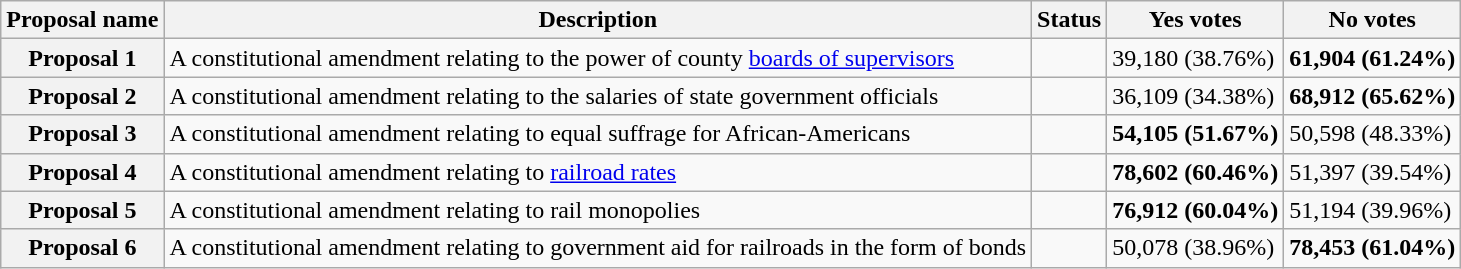<table class="wikitable sortable plainrowheaders">
<tr>
<th scope="col">Proposal name</th>
<th class="unsortable" scope="col">Description</th>
<th scope="col">Status</th>
<th scope="col">Yes votes</th>
<th scope="col">No votes</th>
</tr>
<tr>
<th scope="row">Proposal 1</th>
<td>A constitutional amendment relating to the power of county <a href='#'>boards of supervisors</a></td>
<td></td>
<td>39,180 (38.76%)</td>
<td><strong>61,904 (61.24%)</strong></td>
</tr>
<tr>
<th scope="row">Proposal 2</th>
<td>A constitutional amendment relating to the salaries of state government officials</td>
<td></td>
<td>36,109 (34.38%)</td>
<td><strong>68,912 (65.62%)</strong></td>
</tr>
<tr>
<th scope="row">Proposal 3</th>
<td>A constitutional amendment relating to equal suffrage for African-Americans</td>
<td></td>
<td><strong>54,105 (51.67%)</strong></td>
<td>50,598 (48.33%)</td>
</tr>
<tr>
<th scope="row">Proposal 4</th>
<td>A constitutional amendment relating to <a href='#'>railroad rates</a></td>
<td></td>
<td><strong>78,602 (60.46%)</strong></td>
<td>51,397 (39.54%)</td>
</tr>
<tr>
<th scope="row">Proposal 5</th>
<td>A constitutional amendment relating to rail monopolies</td>
<td></td>
<td><strong>76,912 (60.04%)</strong></td>
<td>51,194 (39.96%)</td>
</tr>
<tr>
<th scope="row">Proposal 6</th>
<td>A constitutional amendment relating to government aid for railroads in the form of bonds</td>
<td></td>
<td>50,078 (38.96%)</td>
<td><strong>78,453 (61.04%)</strong></td>
</tr>
</table>
